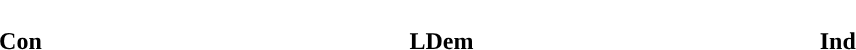<table style="width:60%; text-align:center;">
<tr style="color:white;">
<td style="background:"><strong>22</strong></td>
<td style="background:"><strong>20</strong></td>
<td style="background:"><strong>2</strong></td>
</tr>
<tr>
<td><span><strong>Con</strong></span></td>
<td><span><strong>LDem</strong></span></td>
<td><span><strong>Ind</strong></span></td>
</tr>
</table>
